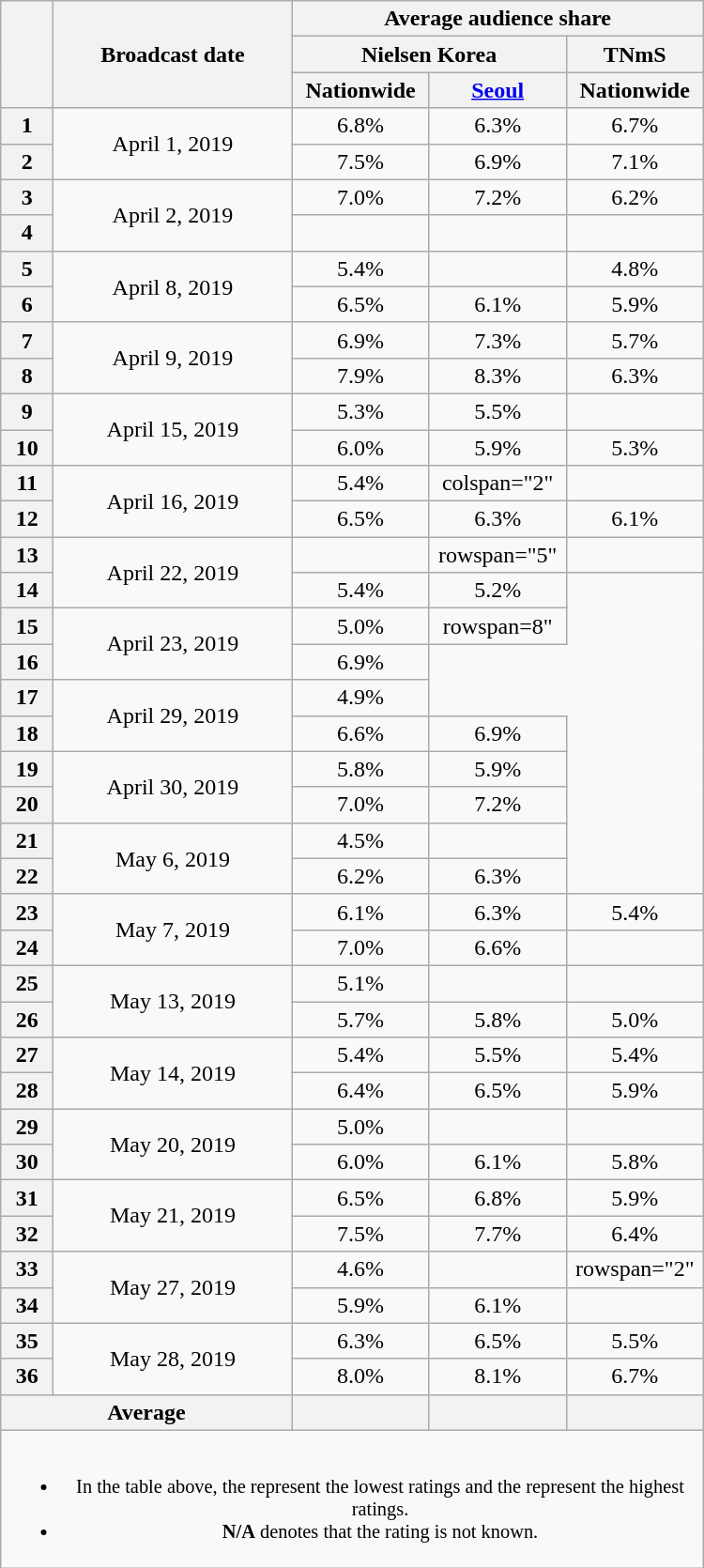<table class="wikitable" style="text-align:center; width:500px">
<tr>
<th rowspan="3"></th>
<th rowspan="3">Broadcast date</th>
<th colspan="3">Average audience share</th>
</tr>
<tr>
<th colspan="2">Nielsen Korea</th>
<th colspan="1">TNmS</th>
</tr>
<tr>
<th width="90">Nationwide</th>
<th width="90"><a href='#'>Seoul</a></th>
<th width="90">Nationwide</th>
</tr>
<tr>
<th>1</th>
<td rowspan="2">April 1, 2019</td>
<td>6.8%</td>
<td>6.3%</td>
<td>6.7%</td>
</tr>
<tr>
<th>2</th>
<td>7.5%</td>
<td>6.9%</td>
<td>7.1%</td>
</tr>
<tr>
<th>3</th>
<td rowspan="2">April 2, 2019</td>
<td>7.0%</td>
<td>7.2%</td>
<td>6.2%</td>
</tr>
<tr>
<th>4</th>
<td></td>
<td></td>
<td></td>
</tr>
<tr>
<th>5</th>
<td rowspan="2">April 8, 2019</td>
<td>5.4%</td>
<td></td>
<td>4.8%</td>
</tr>
<tr>
<th>6</th>
<td>6.5%</td>
<td>6.1%</td>
<td>5.9%</td>
</tr>
<tr>
<th>7</th>
<td rowspan="2">April 9, 2019</td>
<td>6.9%</td>
<td>7.3%</td>
<td>5.7%</td>
</tr>
<tr>
<th>8</th>
<td>7.9%</td>
<td>8.3%</td>
<td>6.3%</td>
</tr>
<tr>
<th>9</th>
<td rowspan="2">April 15, 2019</td>
<td>5.3%</td>
<td>5.5%</td>
<td></td>
</tr>
<tr>
<th>10</th>
<td>6.0%</td>
<td>5.9%</td>
<td>5.3%</td>
</tr>
<tr>
<th>11</th>
<td rowspan="2">April 16, 2019</td>
<td>5.4%</td>
<td>colspan="2" </td>
</tr>
<tr>
<th>12</th>
<td>6.5%</td>
<td>6.3%</td>
<td>6.1%</td>
</tr>
<tr>
<th>13</th>
<td rowspan="2">April 22, 2019</td>
<td></td>
<td>rowspan="5" </td>
<td></td>
</tr>
<tr>
<th>14</th>
<td>5.4%</td>
<td>5.2%</td>
</tr>
<tr>
<th>15</th>
<td rowspan="2">April 23, 2019</td>
<td>5.0%</td>
<td>rowspan=8" </td>
</tr>
<tr>
<th>16</th>
<td>6.9%</td>
</tr>
<tr>
<th>17</th>
<td rowspan="2">April 29, 2019</td>
<td>4.9%</td>
</tr>
<tr>
<th>18</th>
<td>6.6%</td>
<td>6.9%</td>
</tr>
<tr>
<th>19</th>
<td rowspan="2">April 30, 2019</td>
<td>5.8%</td>
<td>5.9%</td>
</tr>
<tr>
<th>20</th>
<td>7.0%</td>
<td>7.2%</td>
</tr>
<tr>
<th>21</th>
<td rowspan="2">May 6, 2019</td>
<td>4.5%</td>
<td></td>
</tr>
<tr>
<th>22</th>
<td>6.2%</td>
<td>6.3%</td>
</tr>
<tr>
<th>23</th>
<td rowspan="2">May 7, 2019</td>
<td>6.1%</td>
<td>6.3%</td>
<td>5.4%</td>
</tr>
<tr>
<th>24</th>
<td>7.0%</td>
<td>6.6%</td>
<td></td>
</tr>
<tr>
<th>25</th>
<td rowspan="2">May 13, 2019</td>
<td>5.1%</td>
<td></td>
<td></td>
</tr>
<tr>
<th>26</th>
<td>5.7%</td>
<td>5.8%</td>
<td>5.0%</td>
</tr>
<tr>
<th>27</th>
<td rowspan="2">May 14, 2019</td>
<td>5.4%</td>
<td>5.5%</td>
<td>5.4%</td>
</tr>
<tr>
<th>28</th>
<td>6.4%</td>
<td>6.5%</td>
<td>5.9%</td>
</tr>
<tr>
<th>29</th>
<td rowspan="2">May 20, 2019</td>
<td>5.0%</td>
<td></td>
<td></td>
</tr>
<tr>
<th>30</th>
<td>6.0%</td>
<td>6.1%</td>
<td>5.8%</td>
</tr>
<tr>
<th>31</th>
<td rowspan="2">May 21, 2019</td>
<td>6.5%</td>
<td>6.8%</td>
<td>5.9%</td>
</tr>
<tr>
<th>32</th>
<td>7.5%</td>
<td>7.7%</td>
<td>6.4%</td>
</tr>
<tr>
<th>33</th>
<td rowspan="2">May 27, 2019</td>
<td>4.6%</td>
<td></td>
<td>rowspan="2" </td>
</tr>
<tr>
<th>34</th>
<td>5.9%</td>
<td>6.1%</td>
</tr>
<tr>
<th>35</th>
<td rowspan="2">May 28, 2019</td>
<td>6.3%</td>
<td>6.5%</td>
<td>5.5%</td>
</tr>
<tr>
<th>36</th>
<td>8.0%</td>
<td>8.1%</td>
<td>6.7%</td>
</tr>
<tr>
<th colspan="2">Average</th>
<th></th>
<th></th>
<th></th>
</tr>
<tr>
<td colspan="5" style="font-size:85%"><br><ul><li>In the table above, the <strong></strong> represent the lowest ratings and the <strong></strong> represent the highest ratings.</li><li><strong>N/A</strong> denotes that the rating is not known.</li></ul></td>
</tr>
</table>
